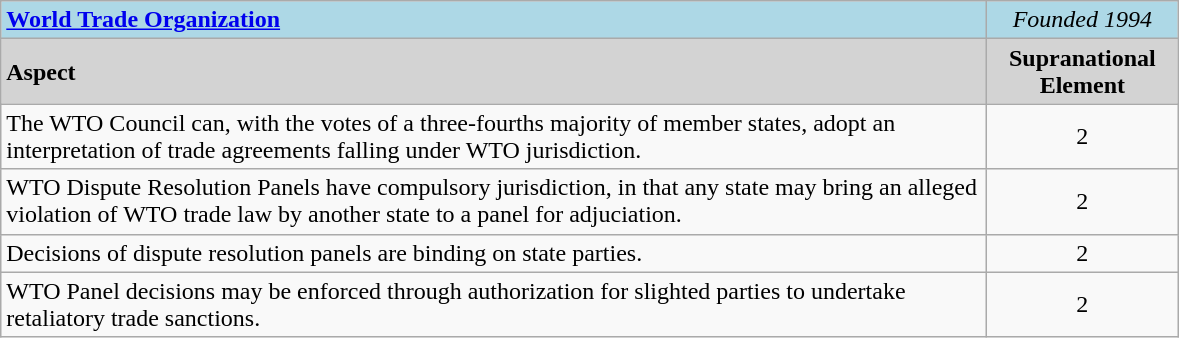<table class="wikitable">
<tr>
<td style="background:lightblue" align="left" width="650px"><strong><a href='#'>World Trade Organization</a></strong></td>
<td style="background:lightblue" align="center" width="120px"><em>Founded 1994</em></td>
</tr>
<tr>
<td style="background:lightgrey"><strong>Aspect</strong></td>
<td style="background:lightgrey" align="center" width="120px"><strong>Supranational Element</strong></td>
</tr>
<tr>
<td>The WTO Council can, with the votes of a three-fourths majority of member states, adopt an interpretation of trade agreements falling under WTO jurisdiction.</td>
<td align="center" width="120px">2</td>
</tr>
<tr>
<td>WTO Dispute Resolution Panels have compulsory jurisdiction, in that any state may bring an alleged violation of WTO trade law by another state to a panel for adjuciation.</td>
<td align="center" width="120px">2</td>
</tr>
<tr>
<td>Decisions of dispute resolution panels are binding on state parties.</td>
<td align="center" width="120px">2</td>
</tr>
<tr>
<td>WTO Panel decisions may be enforced through authorization for slighted parties to undertake retaliatory trade sanctions.</td>
<td align="center" width="120px">2</td>
</tr>
</table>
